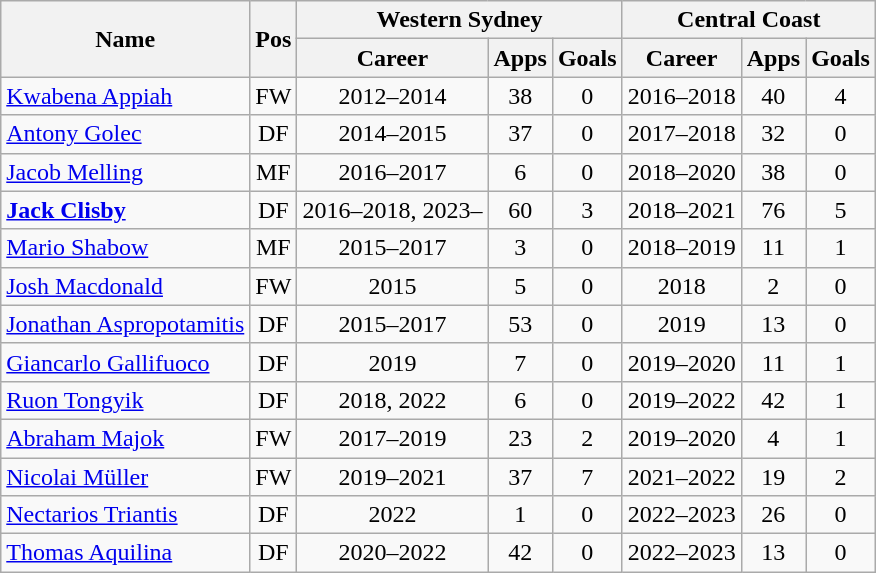<table class="wikitable" style="text-align: center">
<tr>
<th rowspan=2>Name</th>
<th rowspan=2>Pos</th>
<th colspan=3>Western Sydney</th>
<th colspan=3>Central Coast</th>
</tr>
<tr>
<th>Career</th>
<th>Apps</th>
<th>Goals</th>
<th>Career</th>
<th>Apps</th>
<th>Goals</th>
</tr>
<tr>
<td align=left><a href='#'>Kwabena Appiah</a></td>
<td>FW</td>
<td>2012–2014</td>
<td>38</td>
<td>0</td>
<td>2016–2018</td>
<td>40</td>
<td>4</td>
</tr>
<tr>
<td align=left><a href='#'>Antony Golec</a></td>
<td>DF</td>
<td>2014–2015</td>
<td>37</td>
<td>0</td>
<td>2017–2018</td>
<td>32</td>
<td>0</td>
</tr>
<tr>
<td align=left><a href='#'>Jacob Melling</a></td>
<td>MF</td>
<td>2016–2017</td>
<td>6</td>
<td>0</td>
<td>2018–2020</td>
<td>38</td>
<td>0</td>
</tr>
<tr>
<td align=left><strong><a href='#'>Jack Clisby</a></strong></td>
<td>DF</td>
<td>2016–2018, 2023–</td>
<td>60</td>
<td>3</td>
<td>2018–2021</td>
<td>76</td>
<td>5</td>
</tr>
<tr>
<td align=left><a href='#'>Mario Shabow</a></td>
<td>MF</td>
<td>2015–2017</td>
<td>3</td>
<td>0</td>
<td>2018–2019</td>
<td>11</td>
<td>1</td>
</tr>
<tr>
<td align=left><a href='#'>Josh Macdonald</a></td>
<td>FW</td>
<td>2015</td>
<td>5</td>
<td>0</td>
<td>2018</td>
<td>2</td>
<td>0</td>
</tr>
<tr>
<td align=left><a href='#'>Jonathan Aspropotamitis</a></td>
<td>DF</td>
<td>2015–2017</td>
<td>53</td>
<td>0</td>
<td>2019</td>
<td>13</td>
<td>0</td>
</tr>
<tr>
<td align=left><a href='#'>Giancarlo Gallifuoco</a></td>
<td>DF</td>
<td>2019</td>
<td>7</td>
<td>0</td>
<td>2019–2020</td>
<td>11</td>
<td>1</td>
</tr>
<tr>
<td align=left><a href='#'>Ruon Tongyik</a></td>
<td>DF</td>
<td>2018, 2022</td>
<td>6</td>
<td>0</td>
<td>2019–2022</td>
<td>42</td>
<td>1</td>
</tr>
<tr>
<td align=left><a href='#'>Abraham Majok</a></td>
<td>FW</td>
<td>2017–2019</td>
<td>23</td>
<td>2</td>
<td>2019–2020</td>
<td>4</td>
<td>1</td>
</tr>
<tr>
<td align=left><a href='#'>Nicolai Müller</a></td>
<td>FW</td>
<td>2019–2021</td>
<td>37</td>
<td>7</td>
<td>2021–2022</td>
<td>19</td>
<td>2</td>
</tr>
<tr>
<td align=left><a href='#'>Nectarios Triantis</a></td>
<td>DF</td>
<td>2022</td>
<td>1</td>
<td>0</td>
<td>2022–2023</td>
<td>26</td>
<td>0</td>
</tr>
<tr>
<td align=left><a href='#'>Thomas Aquilina</a></td>
<td>DF</td>
<td>2020–2022</td>
<td>42</td>
<td>0</td>
<td>2022–2023</td>
<td>13</td>
<td>0</td>
</tr>
</table>
